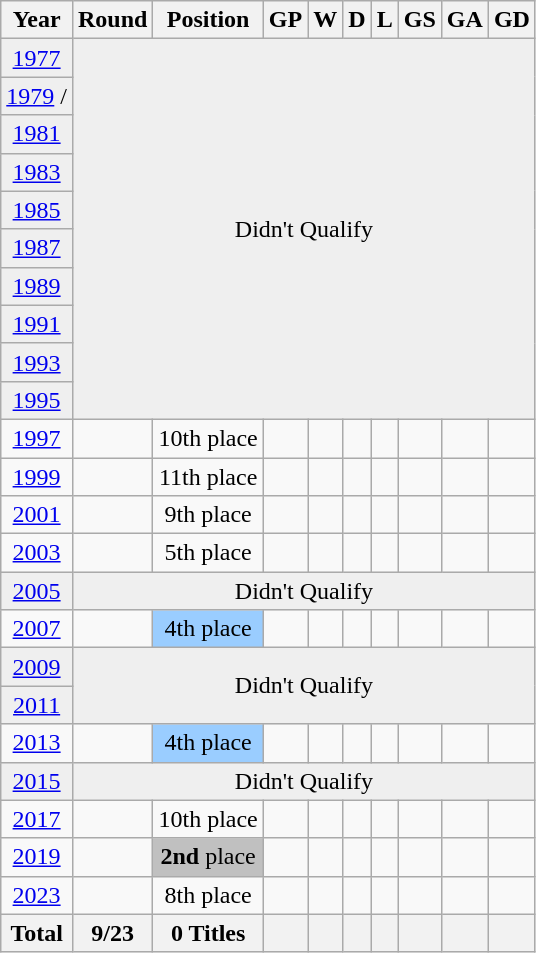<table class="wikitable" style="text-align: center;">
<tr>
<th>Year</th>
<th>Round</th>
<th>Position</th>
<th>GP</th>
<th>W</th>
<th>D</th>
<th>L</th>
<th>GS</th>
<th>GA</th>
<th>GD</th>
</tr>
<tr bgcolor=efefef>
<td><a href='#'>1977</a> </td>
<td colspan=9 rowspan=10>Didn't Qualify</td>
</tr>
<tr bgcolor=efefef>
<td><a href='#'>1979</a>  / </td>
</tr>
<tr bgcolor=efefef>
<td><a href='#'>1981</a> </td>
</tr>
<tr bgcolor=efefef>
<td><a href='#'>1983</a> </td>
</tr>
<tr bgcolor=efefef>
<td><a href='#'>1985</a> </td>
</tr>
<tr bgcolor=efefef>
<td><a href='#'>1987</a> </td>
</tr>
<tr bgcolor=efefef>
<td><a href='#'>1989</a> </td>
</tr>
<tr bgcolor=efefef>
<td><a href='#'>1991</a> </td>
</tr>
<tr bgcolor=efefef>
<td><a href='#'>1993</a> </td>
</tr>
<tr bgcolor=efefef>
<td><a href='#'>1995</a> </td>
</tr>
<tr bgcolor=>
<td><a href='#'>1997</a> </td>
<td></td>
<td>10th place</td>
<td></td>
<td></td>
<td></td>
<td></td>
<td></td>
<td></td>
<td></td>
</tr>
<tr bgcolor=>
<td><a href='#'>1999</a> </td>
<td></td>
<td>11th place</td>
<td></td>
<td></td>
<td></td>
<td></td>
<td></td>
<td></td>
<td></td>
</tr>
<tr bgcolor=>
<td><a href='#'>2001</a> </td>
<td></td>
<td>9th place</td>
<td></td>
<td></td>
<td></td>
<td></td>
<td></td>
<td></td>
<td></td>
</tr>
<tr bgcolor=>
<td><a href='#'>2003</a> </td>
<td></td>
<td>5th place</td>
<td></td>
<td></td>
<td></td>
<td></td>
<td></td>
<td></td>
<td></td>
</tr>
<tr bgcolor=efefef>
<td><a href='#'>2005</a> </td>
<td colspan=9 rowspan=1>Didn't Qualify</td>
</tr>
<tr bgcolor=>
<td><a href='#'>2007</a> </td>
<td></td>
<td bgcolor=9acdff>4th place</td>
<td></td>
<td></td>
<td></td>
<td></td>
<td></td>
<td></td>
<td></td>
</tr>
<tr bgcolor=efefef>
<td><a href='#'>2009</a> </td>
<td colspan=9 rowspan=2>Didn't Qualify</td>
</tr>
<tr bgcolor=efefef>
<td><a href='#'>2011</a> </td>
</tr>
<tr bgcolor=>
<td><a href='#'>2013</a> </td>
<td></td>
<td bgcolor=9acdff>4th place</td>
<td></td>
<td></td>
<td></td>
<td></td>
<td></td>
<td></td>
<td></td>
</tr>
<tr bgcolor=efefef>
<td><a href='#'>2015</a> </td>
<td colspan=9 rowspan=1>Didn't Qualify</td>
</tr>
<tr bgcolor=>
<td><a href='#'>2017</a> </td>
<td></td>
<td>10th place</td>
<td></td>
<td></td>
<td></td>
<td></td>
<td></td>
<td></td>
<td></td>
</tr>
<tr bgcolor=>
<td><a href='#'>2019</a> </td>
<td></td>
<td bgcolor=silver><strong>2nd</strong> place</td>
<td></td>
<td></td>
<td></td>
<td></td>
<td></td>
<td></td>
<td></td>
</tr>
<tr bgcolor=>
<td><a href='#'>2023</a>  </td>
<td></td>
<td>8th place</td>
<td></td>
<td></td>
<td></td>
<td></td>
<td></td>
<td></td>
<td></td>
</tr>
<tr>
<th>Total</th>
<th>9/23</th>
<th>0 Titles</th>
<th></th>
<th></th>
<th></th>
<th></th>
<th></th>
<th></th>
<th></th>
</tr>
</table>
